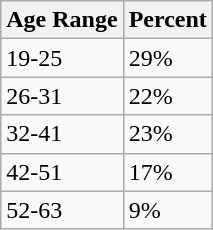<table class="wikitable">
<tr>
<th>Age Range</th>
<th>Percent</th>
</tr>
<tr>
<td>19-25</td>
<td>29%</td>
</tr>
<tr>
<td>26-31</td>
<td>22%</td>
</tr>
<tr>
<td>32-41</td>
<td>23%</td>
</tr>
<tr>
<td>42-51</td>
<td>17%</td>
</tr>
<tr>
<td>52-63</td>
<td>9%</td>
</tr>
</table>
